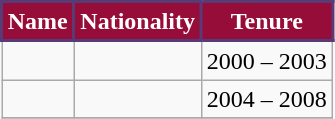<table class="wikitable" style="text-align:center;">
<tr>
<th style="background:#970D3A; color:white; border:2px solid #583A77;">Name</th>
<th style="background:#970D3A; color:white; border:2px solid #583A77;">Nationality</th>
<th style="background:#970D3A; color:white; border:2px solid #583A77;">Tenure</th>
</tr>
<tr>
<td></td>
<td></td>
<td>2000 – 2003</td>
</tr>
<tr>
<td></td>
<td></td>
<td>2004 – 2008</td>
</tr>
<tr>
</tr>
</table>
